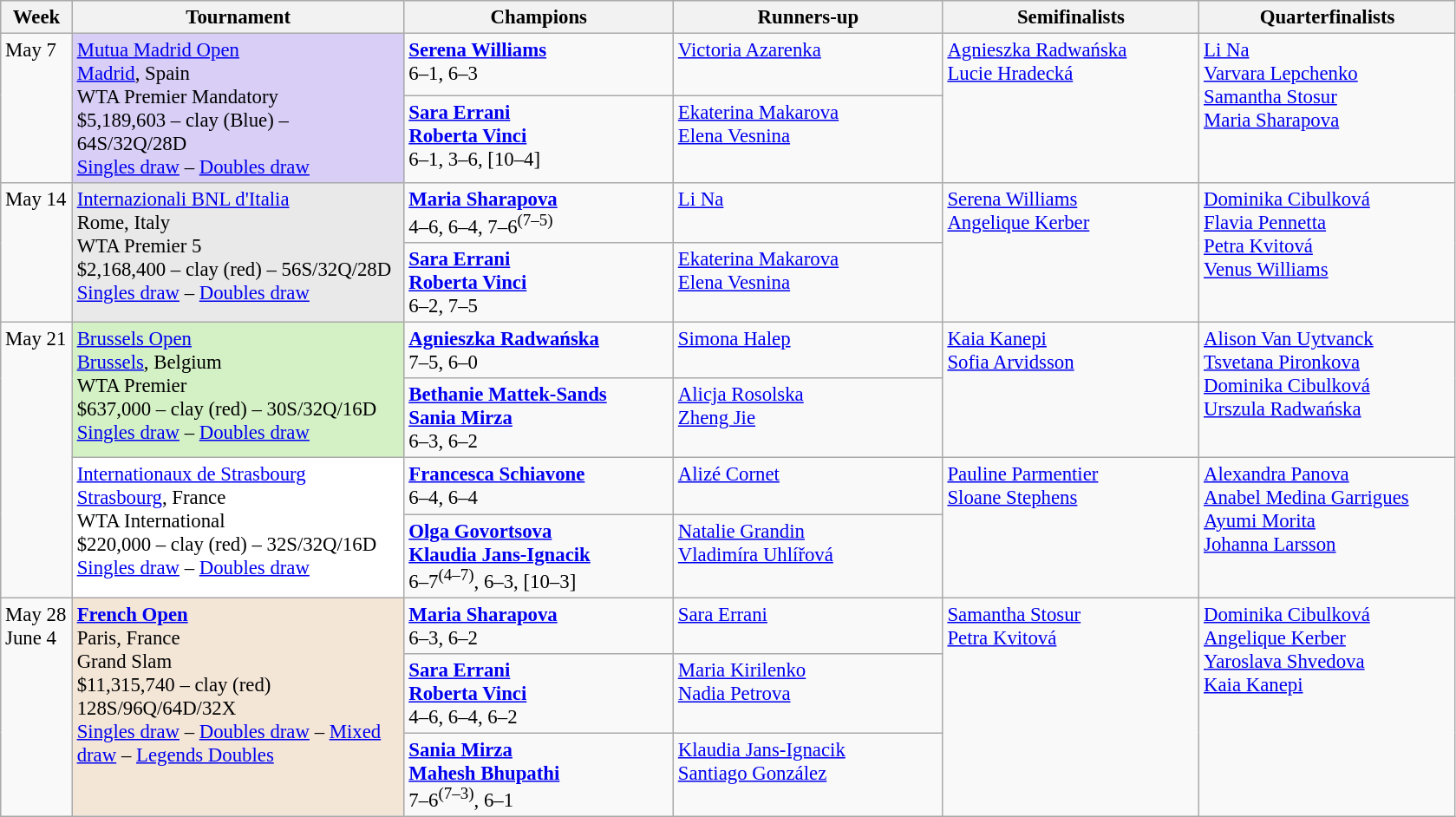<table class=wikitable style=font-size:95%>
<tr>
<th style="width:48px;">Week</th>
<th style="width:248px;">Tournament</th>
<th style="width:200px;">Champions</th>
<th style="width:200px;">Runners-up</th>
<th style="width:190px;">Semifinalists</th>
<th style="width:190px;">Quarterfinalists</th>
</tr>
<tr valign=top>
<td rowspan=2>May 7</td>
<td style="background:#d8cef6;" rowspan="2"><a href='#'>Mutua Madrid Open</a><br><a href='#'>Madrid</a>, Spain<br>WTA Premier Mandatory<br>$5,189,603 – clay (Blue) – 64S/32Q/28D<br><a href='#'>Singles draw</a> – <a href='#'>Doubles draw</a></td>
<td> <strong><a href='#'>Serena Williams</a></strong><br>6–1, 6–3</td>
<td> <a href='#'>Victoria Azarenka</a></td>
<td rowspan=2> <a href='#'>Agnieszka Radwańska</a><br> <a href='#'>Lucie Hradecká</a></td>
<td rowspan=2> <a href='#'>Li Na</a><br> <a href='#'>Varvara Lepchenko</a><br> <a href='#'>Samantha Stosur</a><br> <a href='#'>Maria Sharapova</a></td>
</tr>
<tr valign=top>
<td><strong> <a href='#'>Sara Errani</a><br> <a href='#'>Roberta Vinci</a></strong><br>6–1, 3–6, [10–4]</td>
<td> <a href='#'>Ekaterina Makarova</a><br> <a href='#'>Elena Vesnina</a></td>
</tr>
<tr valign=top>
<td rowspan=2>May 14</td>
<td style="background:#E9E9E9;" rowspan="2"><a href='#'>Internazionali BNL d'Italia</a><br>Rome, Italy<br>WTA Premier 5<br>$2,168,400 – clay (red) – 56S/32Q/28D<br><a href='#'>Singles draw</a> – <a href='#'>Doubles draw</a></td>
<td><strong> <a href='#'>Maria Sharapova</a></strong><br>4–6, 6–4, 7–6<sup>(7–5)</sup></td>
<td> <a href='#'>Li Na</a></td>
<td rowspan=2> <a href='#'>Serena Williams</a><br> <a href='#'>Angelique Kerber</a></td>
<td rowspan=2> <a href='#'>Dominika Cibulková</a><br> <a href='#'>Flavia Pennetta</a><br> <a href='#'>Petra Kvitová</a><br> <a href='#'>Venus Williams</a></td>
</tr>
<tr valign=top>
<td><strong> <a href='#'>Sara Errani</a><br> <a href='#'>Roberta Vinci</a></strong><br>6–2, 7–5</td>
<td> <a href='#'>Ekaterina Makarova</a><br> <a href='#'>Elena Vesnina</a></td>
</tr>
<tr valign=top>
<td rowspan=4>May 21</td>
<td style="background:#D4F1C5;" rowspan="2"><a href='#'>Brussels Open</a><br><a href='#'>Brussels</a>, Belgium<br>WTA Premier<br>$637,000 – clay (red) – 30S/32Q/16D<br><a href='#'>Singles draw</a> – <a href='#'>Doubles draw</a></td>
<td><strong> <a href='#'>Agnieszka Radwańska</a></strong><br>7–5, 6–0</td>
<td> <a href='#'>Simona Halep</a></td>
<td rowspan=2> <a href='#'>Kaia Kanepi</a><br> <a href='#'>Sofia Arvidsson</a></td>
<td rowspan=2> <a href='#'>Alison Van Uytvanck</a><br> <a href='#'>Tsvetana Pironkova</a> <br>  <a href='#'>Dominika Cibulková</a><br> <a href='#'>Urszula Radwańska</a></td>
</tr>
<tr valign=top>
<td> <strong><a href='#'>Bethanie Mattek-Sands</a><br> <a href='#'>Sania Mirza</a></strong><br>6–3, 6–2</td>
<td> <a href='#'>Alicja Rosolska</a><br> <a href='#'>Zheng Jie</a></td>
</tr>
<tr valign=top>
<td style="background:#fff;" rowspan="2"><a href='#'>Internationaux de Strasbourg</a><br><a href='#'>Strasbourg</a>, France<br>WTA International<br>$220,000 – clay (red) – 32S/32Q/16D<br><a href='#'>Singles draw</a> – <a href='#'>Doubles draw</a></td>
<td> <strong><a href='#'>Francesca Schiavone</a></strong><br>6–4, 6–4</td>
<td> <a href='#'>Alizé Cornet</a></td>
<td rowspan=2> <a href='#'>Pauline Parmentier</a><br> <a href='#'>Sloane Stephens</a></td>
<td rowspan=2> <a href='#'>Alexandra Panova</a><br> <a href='#'>Anabel Medina Garrigues</a><br> <a href='#'>Ayumi Morita</a> <br> <a href='#'>Johanna Larsson</a></td>
</tr>
<tr valign=top>
<td> <strong><a href='#'>Olga Govortsova</a><br> <a href='#'>Klaudia Jans-Ignacik</a></strong><br>6–7<sup>(4–7)</sup>, 6–3, [10–3]</td>
<td> <a href='#'>Natalie Grandin</a><br> <a href='#'>Vladimíra Uhlířová</a></td>
</tr>
<tr valign=top>
<td rowspan=3>May 28<br>June 4</td>
<td style="background:#F3E6D7;" rowspan="3"><strong><a href='#'>French Open</a></strong><br>Paris, France<br>Grand Slam<br>$11,315,740 – clay (red)<br>128S/96Q/64D/32X<br><a href='#'>Singles draw</a> – <a href='#'>Doubles draw</a> – <a href='#'>Mixed draw</a> – <a href='#'>Legends Doubles</a></td>
<td><strong> <a href='#'>Maria Sharapova</a></strong><br>6–3, 6–2</td>
<td> <a href='#'>Sara Errani</a></td>
<td rowspan=3> <a href='#'>Samantha Stosur</a><br> <a href='#'>Petra Kvitová</a></td>
<td rowspan=3> <a href='#'>Dominika Cibulková</a><br> <a href='#'>Angelique Kerber</a><br>  <a href='#'>Yaroslava Shvedova</a><br> <a href='#'>Kaia Kanepi</a></td>
</tr>
<tr valign=top>
<td> <strong><a href='#'>Sara Errani</a><br> <a href='#'>Roberta Vinci</a></strong><br>4–6, 6–4, 6–2</td>
<td> <a href='#'>Maria Kirilenko</a><br> <a href='#'>Nadia Petrova</a></td>
</tr>
<tr valign=top>
<td><strong> <a href='#'>Sania Mirza</a><br> <a href='#'>Mahesh Bhupathi</a></strong><br>7–6<sup>(7–3)</sup>, 6–1</td>
<td> <a href='#'>Klaudia Jans-Ignacik</a><br> <a href='#'>Santiago González</a></td>
</tr>
</table>
